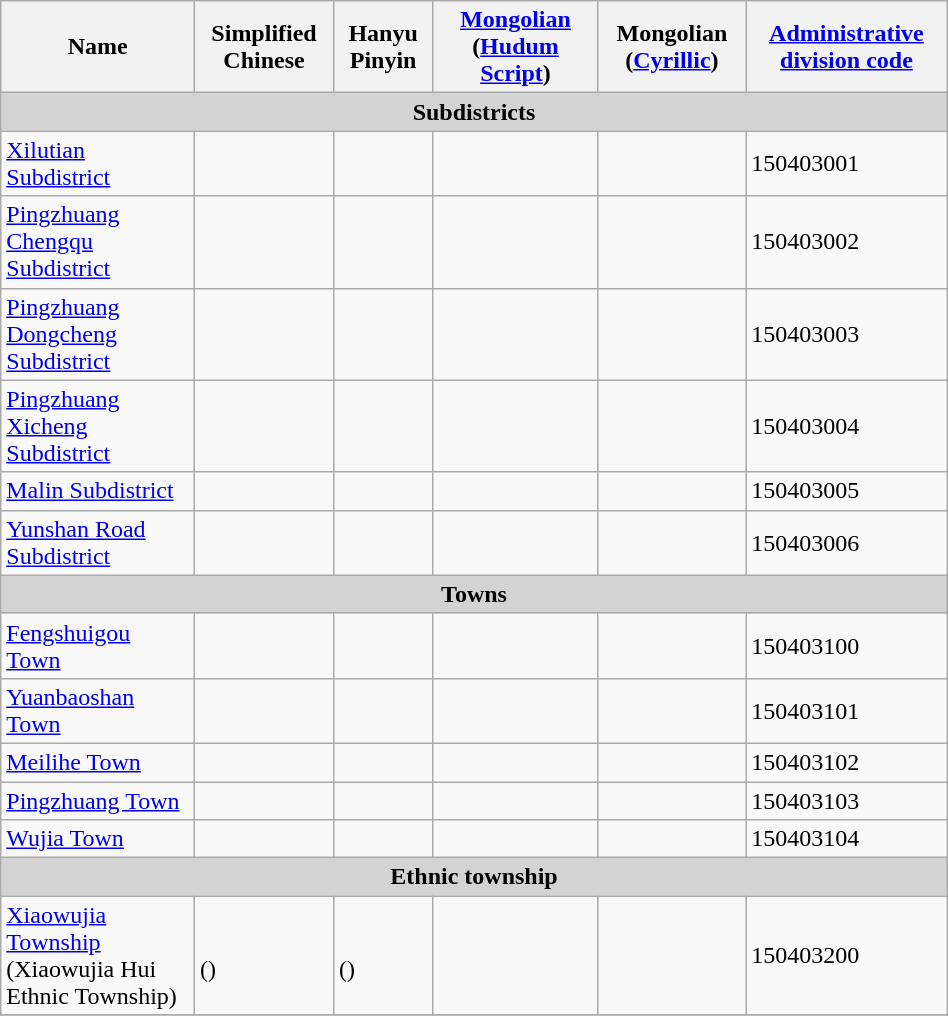<table class="wikitable" align="center" style="width:50%; border="1">
<tr>
<th>Name</th>
<th>Simplified Chinese</th>
<th>Hanyu Pinyin</th>
<th><a href='#'>Mongolian</a> (<a href='#'>Hudum Script</a>)</th>
<th>Mongolian (<a href='#'>Cyrillic</a>)</th>
<th><a href='#'>Administrative division code</a></th>
</tr>
<tr>
<td colspan="6"  style="text-align:center; background:#d3d3d3;"><strong>Subdistricts</strong></td>
</tr>
<tr --------->
<td><a href='#'>Xilutian Subdistrict</a></td>
<td></td>
<td></td>
<td></td>
<td></td>
<td>150403001</td>
</tr>
<tr>
<td><a href='#'>Pingzhuang Chengqu Subdistrict</a></td>
<td></td>
<td></td>
<td></td>
<td></td>
<td>150403002</td>
</tr>
<tr>
<td><a href='#'>Pingzhuang Dongcheng Subdistrict</a></td>
<td></td>
<td></td>
<td></td>
<td></td>
<td>150403003</td>
</tr>
<tr>
<td><a href='#'>Pingzhuang Xicheng Subdistrict</a></td>
<td></td>
<td></td>
<td></td>
<td></td>
<td>150403004</td>
</tr>
<tr>
<td><a href='#'>Malin Subdistrict</a></td>
<td></td>
<td></td>
<td></td>
<td></td>
<td>150403005</td>
</tr>
<tr>
<td><a href='#'>Yunshan Road Subdistrict</a></td>
<td></td>
<td></td>
<td></td>
<td></td>
<td>150403006</td>
</tr>
<tr>
<td colspan="6"  style="text-align:center; background:#d3d3d3;"><strong>Towns</strong></td>
</tr>
<tr --------->
<td><a href='#'>Fengshuigou Town</a></td>
<td></td>
<td></td>
<td></td>
<td></td>
<td>150403100</td>
</tr>
<tr>
<td><a href='#'>Yuanbaoshan Town</a></td>
<td></td>
<td></td>
<td></td>
<td></td>
<td>150403101</td>
</tr>
<tr>
<td><a href='#'>Meilihe Town</a></td>
<td></td>
<td></td>
<td></td>
<td></td>
<td>150403102</td>
</tr>
<tr>
<td><a href='#'>Pingzhuang Town</a></td>
<td></td>
<td></td>
<td></td>
<td></td>
<td>150403103</td>
</tr>
<tr>
<td><a href='#'>Wujia Town</a></td>
<td></td>
<td></td>
<td></td>
<td></td>
<td>150403104</td>
</tr>
<tr>
<td colspan="6"  style="text-align:center; background:#d3d3d3;"><strong>Ethnic township</strong></td>
</tr>
<tr --------->
<td><a href='#'>Xiaowujia Township</a><br>(Xiaowujia Hui Ethnic Township)</td>
<td><br>()</td>
<td><br>()</td>
<td></td>
<td></td>
<td>150403200</td>
</tr>
<tr>
</tr>
</table>
